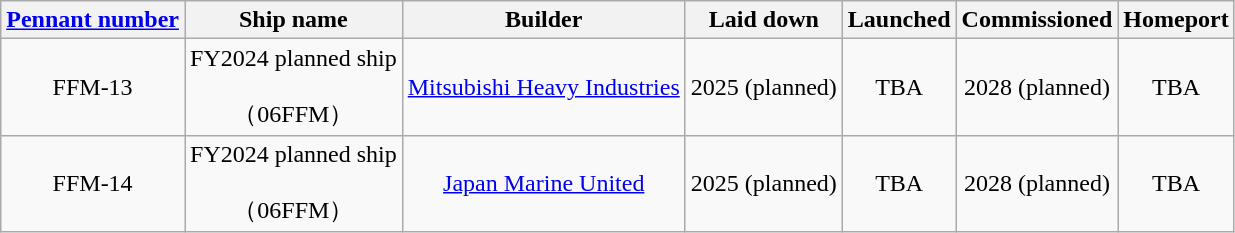<table class="wikitable" style="text-align:center">
<tr>
<th><a href='#'>Pennant number</a></th>
<th>Ship name</th>
<th>Builder</th>
<th>Laid down</th>
<th>Launched</th>
<th>Commissioned</th>
<th>Homeport</th>
</tr>
<tr>
<td>FFM-13</td>
<td>FY2024 planned ship<br><br>（06FFM）</td>
<td><a href='#'>Mitsubishi Heavy Industries</a></td>
<td>2025 (planned)</td>
<td>TBA</td>
<td>2028 (planned)</td>
<td>TBA</td>
</tr>
<tr>
<td>FFM-14</td>
<td>FY2024 planned ship<br><br>（06FFM）</td>
<td><a href='#'>Japan Marine United</a></td>
<td>2025 (planned)</td>
<td>TBA</td>
<td>2028 (planned)</td>
<td>TBA</td>
</tr>
</table>
